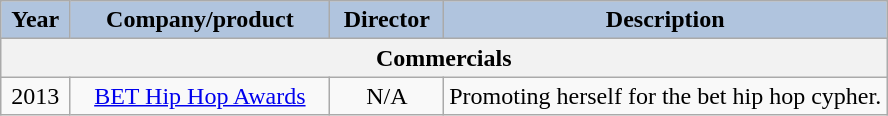<table class="wikitable">
<tr style="text-align:center;">
<th style="background:#B0C4DE;">Year</th>
<th style="background:#B0C4DE;">Company/product</th>
<th style="background:#B0C4DE;">Director</th>
<th style="width:50%; background:#B0C4DE;">Description</th>
</tr>
<tr>
<th colspan="5">Commercials</th>
</tr>
<tr style="text-align:center;">
<td>2013</td>
<td><a href='#'>BET Hip Hop Awards</a></td>
<td>N/A</td>
<td>Promoting herself for the bet hip hop cypher.</td>
</tr>
</table>
